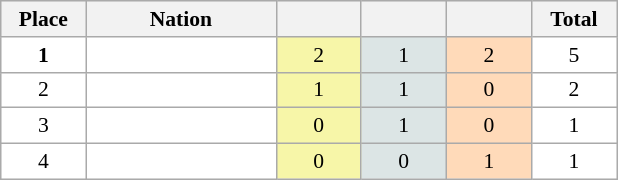<table class=wikitable style="border:1px solid #AAAAAA;font-size:90%">
<tr bgcolor="#EFEFEF">
<th width=50>Place</th>
<th width=120>Nation</th>
<th width=50></th>
<th width=50></th>
<th width=50></th>
<th width=50>Total</th>
</tr>
<tr align="center" valign="top" bgcolor="#FFFFFF">
<td><strong>1</strong></td>
<td align="left"><strong></strong></td>
<td style="background:#F7F6A8;">2</td>
<td style="background:#DCE5E5;">1</td>
<td style="background:#FFDAB9;">2</td>
<td>5</td>
</tr>
<tr align="center" valign="top" bgcolor="#FFFFFF">
<td>2</td>
<td align="left"></td>
<td style="background:#F7F6A8;">1</td>
<td style="background:#DCE5E5;">1</td>
<td style="background:#FFDAB9;">0</td>
<td>2</td>
</tr>
<tr align="center" valign="top" bgcolor="#FFFFFF">
<td>3</td>
<td align="left"></td>
<td style="background:#F7F6A8;">0</td>
<td style="background:#DCE5E5;">1</td>
<td style="background:#FFDAB9;">0</td>
<td>1</td>
</tr>
<tr align="center" valign="top" bgcolor="#FFFFFF">
<td>4</td>
<td align="left"></td>
<td style="background:#F7F6A8;">0</td>
<td style="background:#DCE5E5;">0</td>
<td style="background:#FFDAB9;">1</td>
<td>1</td>
</tr>
</table>
